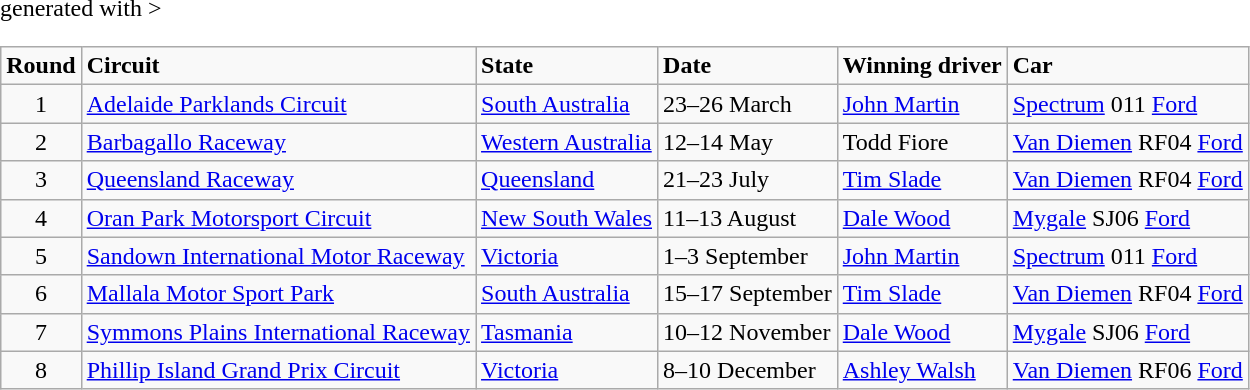<table class="wikitable" <hiddentext>generated with >
<tr style="font-weight:bold">
<td align="center">Round </td>
<td>Circuit </td>
<td>State</td>
<td>Date </td>
<td>Winning driver </td>
<td>Car </td>
</tr>
<tr>
<td align="center">1</td>
<td><a href='#'>Adelaide Parklands Circuit</a></td>
<td><a href='#'>South Australia</a></td>
<td>23–26 March</td>
<td><a href='#'>John Martin</a></td>
<td><a href='#'>Spectrum</a> 011 <a href='#'>Ford</a></td>
</tr>
<tr>
<td align="center">2</td>
<td><a href='#'>Barbagallo Raceway</a></td>
<td><a href='#'>Western Australia</a></td>
<td>12–14 May</td>
<td>Todd Fiore</td>
<td><a href='#'>Van Diemen</a> RF04 <a href='#'>Ford</a></td>
</tr>
<tr>
<td align="center">3</td>
<td><a href='#'>Queensland Raceway</a></td>
<td><a href='#'>Queensland</a></td>
<td>21–23 July</td>
<td><a href='#'>Tim Slade</a></td>
<td><a href='#'>Van Diemen</a> RF04 <a href='#'>Ford</a></td>
</tr>
<tr>
<td align="center">4</td>
<td><a href='#'>Oran Park Motorsport Circuit</a></td>
<td><a href='#'>New South Wales</a></td>
<td>11–13 August</td>
<td><a href='#'>Dale Wood</a></td>
<td><a href='#'>Mygale</a> SJ06 <a href='#'>Ford</a></td>
</tr>
<tr>
<td align="center">5</td>
<td><a href='#'>Sandown International Motor Raceway</a></td>
<td><a href='#'>Victoria</a></td>
<td>1–3 September</td>
<td><a href='#'>John Martin</a></td>
<td><a href='#'>Spectrum</a> 011 <a href='#'>Ford</a></td>
</tr>
<tr>
<td align="center">6</td>
<td><a href='#'>Mallala Motor Sport Park</a></td>
<td><a href='#'>South Australia</a></td>
<td>15–17 September</td>
<td><a href='#'>Tim Slade</a></td>
<td><a href='#'>Van Diemen</a> RF04 <a href='#'>Ford</a></td>
</tr>
<tr>
<td align="center">7</td>
<td><a href='#'>Symmons Plains International Raceway</a></td>
<td><a href='#'>Tasmania</a></td>
<td>10–12 November</td>
<td><a href='#'>Dale Wood</a></td>
<td><a href='#'>Mygale</a> SJ06 <a href='#'>Ford</a></td>
</tr>
<tr>
<td align="center">8</td>
<td><a href='#'>Phillip Island Grand Prix Circuit</a></td>
<td><a href='#'>Victoria</a></td>
<td>8–10 December</td>
<td><a href='#'>Ashley Walsh</a></td>
<td><a href='#'>Van Diemen</a> RF06 <a href='#'>Ford</a></td>
</tr>
</table>
